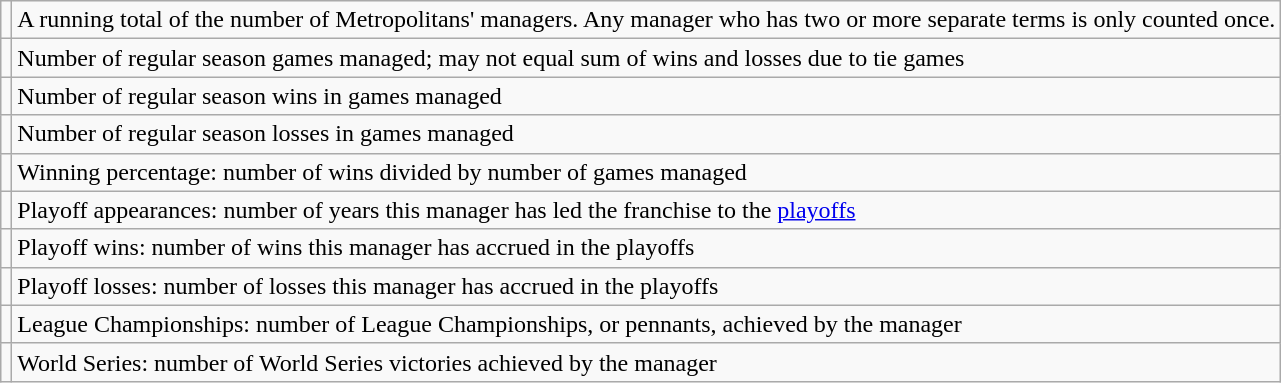<table class="wikitable">
<tr>
<td></td>
<td>A running total of the number of Metropolitans' managers. Any manager who has two or more separate terms is only counted once.</td>
</tr>
<tr>
<td></td>
<td>Number of regular season games managed; may not equal sum of wins and losses due to tie games</td>
</tr>
<tr>
<td></td>
<td>Number of regular season wins in games managed</td>
</tr>
<tr>
<td></td>
<td>Number of regular season losses in games managed</td>
</tr>
<tr>
<td></td>
<td>Winning percentage: number of wins divided by number of games managed</td>
</tr>
<tr>
<td></td>
<td>Playoff appearances: number of years this manager has led the franchise to the <a href='#'>playoffs</a></td>
</tr>
<tr>
<td></td>
<td>Playoff wins: number of wins this manager has accrued in the playoffs</td>
</tr>
<tr>
<td></td>
<td>Playoff losses: number of losses this manager has accrued in the playoffs</td>
</tr>
<tr>
<td></td>
<td>League Championships: number of League Championships, or pennants, achieved by the manager</td>
</tr>
<tr>
<td></td>
<td>World Series: number of World Series victories achieved by the manager</td>
</tr>
</table>
